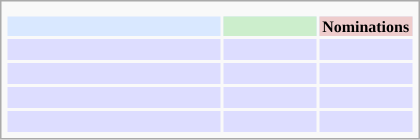<table class="infobox" style="width: 25em; text-align: left; font-size: 70%; vertical-align: middle;">
<tr bgcolor=#D9E8FF style="text-align:center;">
</tr>
<tr>
<td colspan="3" style="text-align:center;"></td>
</tr>
<tr bgcolor=#D9E8FF style="text-align:center;">
<th style="vertical-align: middle;"></th>
<th style="background:#cceecc; font-size:8pt;" width="60px"></th>
<th style="background:#eecccc; font-size:8pt;" width="60px">Nominations</th>
</tr>
<tr bgcolor=#ddddff>
<td style="text-align:center;"><br></td>
<td></td>
<td></td>
</tr>
<tr bgcolor=#ddddff>
<td style="text-align:center;"><br></td>
<td></td>
<td></td>
</tr>
<tr bgcolor=#ddddff>
<td style="text-align:center;"><br></td>
<td></td>
<td></td>
</tr>
<tr bgcolor=#ddddff>
<td style="text-align:center;"><br></td>
<td></td>
<td></td>
</tr>
</table>
